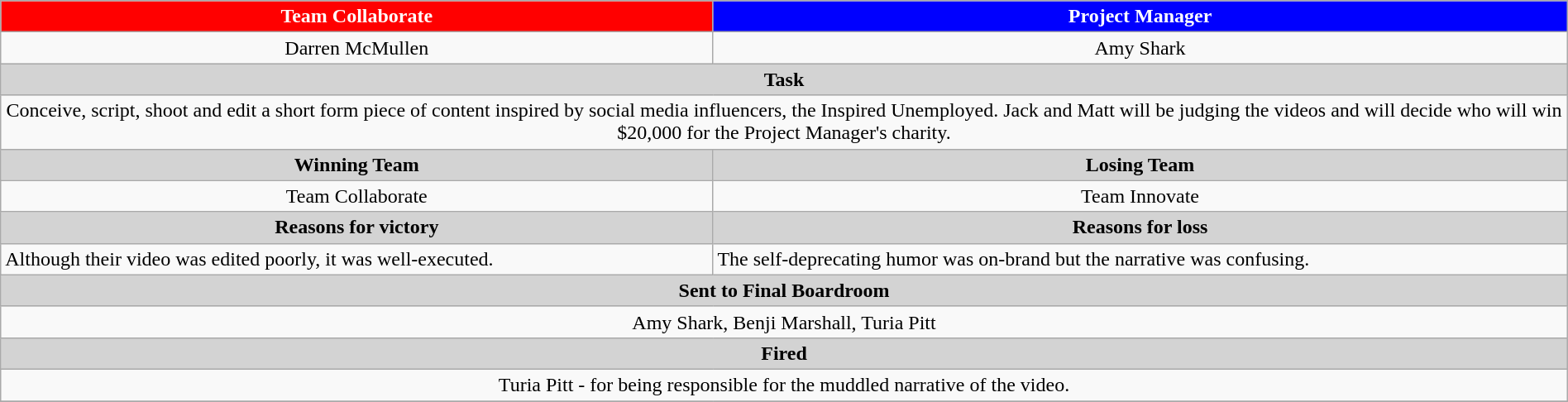<table class="wikitable" style="text-align: center; width:100%">
<tr>
<th style="text-align:center; background:red;color:white">Team Collaborate </th>
<th style="text-align:center; background:blue;color:white"> Project Manager</th>
</tr>
<tr>
<td>Darren McMullen</td>
<td>Amy Shark</td>
</tr>
<tr>
<th colspan="2" style="text-align:center; background:lightgrey;">Task</th>
</tr>
<tr>
<td colspan="2">Conceive, script, shoot and edit a short form piece of content inspired by social media influencers, the Inspired Unemployed. Jack and Matt will be judging the videos and will decide who will win $20,000 for the Project Manager's charity.</td>
</tr>
<tr>
<th style="text-align:center; background:lightgrey;">Winning Team</th>
<th style="text-align:center; background:lightgrey;">Losing Team</th>
</tr>
<tr>
<td>Team Collaborate</td>
<td>Team Innovate</td>
</tr>
<tr>
<th style="text-align:center; background:lightgrey;">Reasons for victory</th>
<th style="text-align:center; background:lightgrey;">Reasons for loss</th>
</tr>
<tr style="text-align: left; ">
<td>Although their video was edited poorly, it was well-executed.</td>
<td>The self-deprecating humor was on-brand but the narrative was confusing.</td>
</tr>
<tr>
<th colspan="2" style="text-align:center; background:lightgrey;">Sent to Final Boardroom</th>
</tr>
<tr>
<td colspan="2">Amy Shark, Benji Marshall, Turia Pitt</td>
</tr>
<tr>
<th colspan="2" style="text-align:center; background:lightgrey;">Fired</th>
</tr>
<tr>
<td colspan="2">Turia Pitt - for being responsible for the muddled narrative of the video.</td>
</tr>
<tr>
</tr>
</table>
